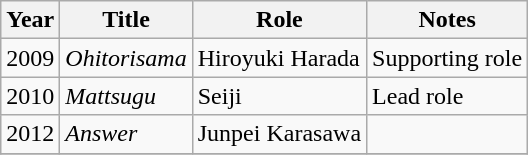<table class="wikitable sortable">
<tr>
<th>Year</th>
<th>Title</th>
<th>Role</th>
<th class="unsortable">Notes</th>
</tr>
<tr>
<td>2009</td>
<td><em>Ohitorisama</em></td>
<td>Hiroyuki Harada</td>
<td>Supporting role</td>
</tr>
<tr>
<td>2010</td>
<td><em>Mattsugu</em></td>
<td>Seiji</td>
<td>Lead role</td>
</tr>
<tr>
<td>2012</td>
<td><em>Answer</em></td>
<td>Junpei Karasawa</td>
<td></td>
</tr>
<tr>
</tr>
</table>
